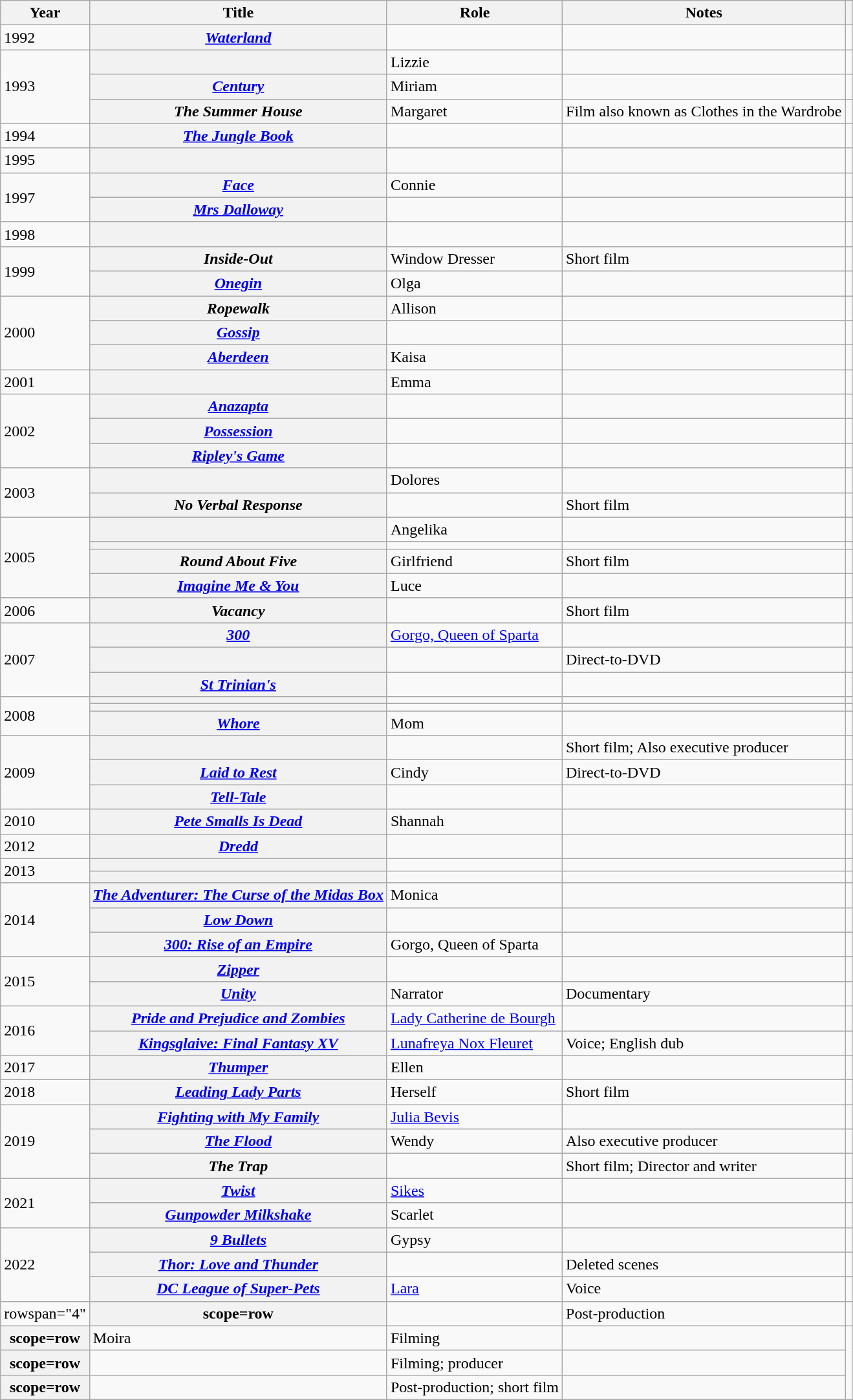<table class="wikitable plainrowheaders sortable">
<tr>
<th scope="col">Year</th>
<th scope="col">Title</th>
<th scope="col">Role</th>
<th scope="col" class="unsortable">Notes</th>
<th scope="col" class="unsortable"></th>
</tr>
<tr>
<td>1992</td>
<th scope=row><em><a href='#'>Waterland</a></em></th>
<td></td>
<td></td>
<td style="text-align:center;"></td>
</tr>
<tr>
<td rowspan="3">1993</td>
<th scope=row><em></em></th>
<td>Lizzie</td>
<td></td>
<td style="text-align:center;"></td>
</tr>
<tr>
<th scope=row><em><a href='#'>Century</a></em></th>
<td>Miriam</td>
<td></td>
<td style="text-align:center;"></td>
</tr>
<tr>
<th scope=row><em>The Summer House</em></th>
<td>Margaret</td>
<td>Film also known as Clothes in the Wardrobe</td>
<td style="text-align:center;"></td>
</tr>
<tr>
<td>1994</td>
<th scope=row><em><a href='#'>The Jungle Book</a></em></th>
<td></td>
<td></td>
<td style="text-align:center;"></td>
</tr>
<tr>
<td>1995</td>
<th scope=row><em></em></th>
<td></td>
<td></td>
<td style="text-align:center;"></td>
</tr>
<tr>
<td rowspan="2">1997</td>
<th scope=row><em><a href='#'>Face</a></em></th>
<td>Connie</td>
<td></td>
<td style="text-align:center;"></td>
</tr>
<tr>
<th scope=row><em><a href='#'>Mrs Dalloway</a></em></th>
<td></td>
<td></td>
<td style="text-align:center;"></td>
</tr>
<tr>
<td>1998</td>
<th scope=row><em></em></th>
<td></td>
<td></td>
<td style="text-align:center;"></td>
</tr>
<tr>
<td rowspan="2">1999</td>
<th scope=row><em>Inside-Out</em></th>
<td>Window Dresser</td>
<td>Short film</td>
<td style="text-align:center;"></td>
</tr>
<tr>
<th scope=row><em><a href='#'>Onegin</a></em></th>
<td>Olga</td>
<td></td>
<td style="text-align:center;"></td>
</tr>
<tr>
<td rowspan="3">2000</td>
<th scope=row><em>Ropewalk</em></th>
<td>Allison</td>
<td></td>
<td style="text-align:center;"></td>
</tr>
<tr>
<th scope=row><em><a href='#'>Gossip</a></em></th>
<td></td>
<td></td>
<td style="text-align:center;"></td>
</tr>
<tr>
<th scope=row><em><a href='#'>Aberdeen</a></em></th>
<td>Kaisa</td>
<td></td>
<td style="text-align:center;"></td>
</tr>
<tr>
<td>2001</td>
<th scope=row><em></em></th>
<td>Emma</td>
<td></td>
<td style="text-align:center;"></td>
</tr>
<tr>
<td rowspan="3">2002</td>
<th scope=row><em><a href='#'>Anazapta</a></em></th>
<td></td>
<td></td>
<td style="text-align:center;"></td>
</tr>
<tr>
<th scope=row><em><a href='#'>Possession</a></em></th>
<td></td>
<td></td>
<td style="text-align:center;"></td>
</tr>
<tr>
<th scope=row><em><a href='#'>Ripley's Game</a></em></th>
<td></td>
<td></td>
<td style="text-align:center;"></td>
</tr>
<tr>
<td rowspan="2">2003</td>
<th scope=row><em></em></th>
<td>Dolores</td>
<td></td>
<td style="text-align:center;"></td>
</tr>
<tr>
<th scope=row><em>No Verbal Response</em></th>
<td></td>
<td>Short film</td>
<td style="text-align:center;"></td>
</tr>
<tr>
<td rowspan="4">2005</td>
<th scope=row><em></em></th>
<td>Angelika</td>
<td></td>
<td style="text-align:center;"></td>
</tr>
<tr>
<th scope=row><em></em></th>
<td></td>
<td></td>
<td style="text-align:center;"></td>
</tr>
<tr>
<th scope=row><em>Round About Five</em></th>
<td>Girlfriend</td>
<td>Short film</td>
<td style="text-align:center;"></td>
</tr>
<tr>
<th scope=row><em><a href='#'>Imagine Me & You</a></em></th>
<td>Luce</td>
<td></td>
<td style="text-align:center;"></td>
</tr>
<tr>
<td>2006</td>
<th scope=row><em>Vacancy</em></th>
<td></td>
<td>Short film</td>
<td style="text-align:center;"></td>
</tr>
<tr>
<td rowspan="3">2007</td>
<th scope=row><em><a href='#'>300</a></em></th>
<td><a href='#'>Gorgo, Queen of Sparta</a></td>
<td></td>
<td style="text-align:center;"></td>
</tr>
<tr>
<th scope=row><em></em></th>
<td></td>
<td>Direct-to-DVD</td>
<td style="text-align:center;"></td>
</tr>
<tr>
<th scope=row><em><a href='#'>St Trinian's</a></em></th>
<td></td>
<td></td>
<td style="text-align:center;"></td>
</tr>
<tr>
<td rowspan="3">2008</td>
<th scope=row><em></em></th>
<td></td>
<td></td>
<td style="text-align:center;"></td>
</tr>
<tr>
<th scope=row><em></em></th>
<td></td>
<td></td>
<td style="text-align:center;"></td>
</tr>
<tr>
<th scope=row><em><a href='#'>Whore</a></em></th>
<td>Mom</td>
<td></td>
<td style="text-align:center;"></td>
</tr>
<tr>
<td rowspan="3">2009</td>
<th scope=row><em></em></th>
<td></td>
<td>Short film; Also executive producer</td>
<td style="text-align:center;"></td>
</tr>
<tr>
<th scope=row><em><a href='#'>Laid to Rest</a></em></th>
<td>Cindy</td>
<td>Direct-to-DVD</td>
<td style="text-align:center;"></td>
</tr>
<tr>
<th scope=row><a href='#'><em>Tell-Tale</em></a></th>
<td></td>
<td></td>
<td style="text-align:center;"></td>
</tr>
<tr>
<td>2010</td>
<th scope=row><em><a href='#'>Pete Smalls Is Dead</a></em></th>
<td>Shannah</td>
<td></td>
<td style="text-align:center;"></td>
</tr>
<tr>
<td>2012</td>
<th scope=row><em><a href='#'>Dredd</a></em></th>
<td></td>
<td></td>
<td style="text-align:center;"></td>
</tr>
<tr>
<td rowspan="2">2013</td>
<th scope=row><em></em></th>
<td></td>
<td></td>
<td style="text-align:center;"></td>
</tr>
<tr>
<th scope=row><em></em></th>
<td></td>
<td></td>
<td style="text-align:center;"></td>
</tr>
<tr>
<td rowspan="3">2014</td>
<th scope=row><em><a href='#'>The Adventurer: The Curse of the Midas Box</a></em></th>
<td>Monica</td>
<td></td>
<td style="text-align:center;"></td>
</tr>
<tr>
<th scope=row><em><a href='#'>Low Down</a></em></th>
<td></td>
<td></td>
<td style="text-align:center;"></td>
</tr>
<tr>
<th scope=row><em><a href='#'>300: Rise of an Empire</a></em></th>
<td>Gorgo, Queen of Sparta</td>
<td></td>
<td style="text-align:center;"></td>
</tr>
<tr>
<td rowspan="2">2015</td>
<th scope=row><em><a href='#'>Zipper</a></em></th>
<td></td>
<td></td>
<td style="text-align:center;"></td>
</tr>
<tr>
<th scope=row><em><a href='#'>Unity</a></em></th>
<td>Narrator</td>
<td>Documentary</td>
<td style="text-align:center;"></td>
</tr>
<tr>
<td rowspan="2">2016</td>
<th scope=row><em><a href='#'>Pride and Prejudice and Zombies</a></em></th>
<td><a href='#'>Lady Catherine de Bourgh</a></td>
<td></td>
<td style="text-align:center;"></td>
</tr>
<tr>
<th scope=row><em><a href='#'>Kingsglaive: Final Fantasy XV</a></em></th>
<td><a href='#'>Lunafreya Nox Fleuret</a></td>
<td>Voice; English dub</td>
<td style="text-align:center;"></td>
</tr>
<tr>
<td>2017</td>
<th scope=row><em><a href='#'>Thumper</a></em></th>
<td>Ellen</td>
<td></td>
<td style="text-align:center;"></td>
</tr>
<tr>
<td>2018</td>
<th scope=row><em><a href='#'>Leading Lady Parts</a></em></th>
<td>Herself</td>
<td>Short film</td>
<td style="text-align:center;"></td>
</tr>
<tr>
<td rowspan="3">2019</td>
<th scope=row><em><a href='#'>Fighting with My Family</a></em></th>
<td><a href='#'>Julia Bevis</a></td>
<td></td>
<td style="text-align:center;"></td>
</tr>
<tr>
<th scope=row><em><a href='#'>The Flood</a></em></th>
<td>Wendy</td>
<td style="text-align:left;">Also executive producer</td>
<td style="text-align:center;"></td>
</tr>
<tr>
<th scope=row><em>The Trap</em></th>
<td></td>
<td style="text-align:left;">Short film; Director and writer</td>
<td style="text-align:center;"></td>
</tr>
<tr>
<td rowspan="2">2021</td>
<th scope=row><em><a href='#'>Twist</a></em></th>
<td><a href='#'>Sikes</a></td>
<td style="text-align:left;"></td>
<td style="text-align:center;"></td>
</tr>
<tr>
<th scope=row><em><a href='#'>Gunpowder Milkshake</a></em></th>
<td>Scarlet</td>
<td style="text-align:left;"></td>
<td style="text-align:center;"></td>
</tr>
<tr>
<td rowspan="3">2022</td>
<th scope=row><em><a href='#'>9 Bullets</a></em></th>
<td>Gypsy</td>
<td></td>
<td style="text-align:center;"></td>
</tr>
<tr>
<th scope=row><em><a href='#'>Thor: Love and Thunder</a></em></th>
<td></td>
<td>Deleted scenes</td>
<td style="text-align:center;"></td>
</tr>
<tr>
<th scope=row><em><a href='#'>DC League of Super-Pets</a></em></th>
<td><a href='#'>Lara</a></td>
<td>Voice</td>
<td style="text-align:center;"></td>
</tr>
<tr>
<td>rowspan="4" </td>
<th>scope=row </th>
<td></td>
<td>Post-production</td>
<td style="text-align:center;"><br> </td>
</tr>
<tr>
<th>scope=row </th>
<td>Moira</td>
<td>Filming</td>
<td style="text-align:center;"></td>
</tr>
<tr>
<th>scope=row </th>
<td></td>
<td>Filming; producer</td>
<td style="text-align:center;"></td>
</tr>
<tr>
<th>scope=row </th>
<td></td>
<td>Post-production; short film</td>
<td style="text-align:center;"></td>
</tr>
</table>
